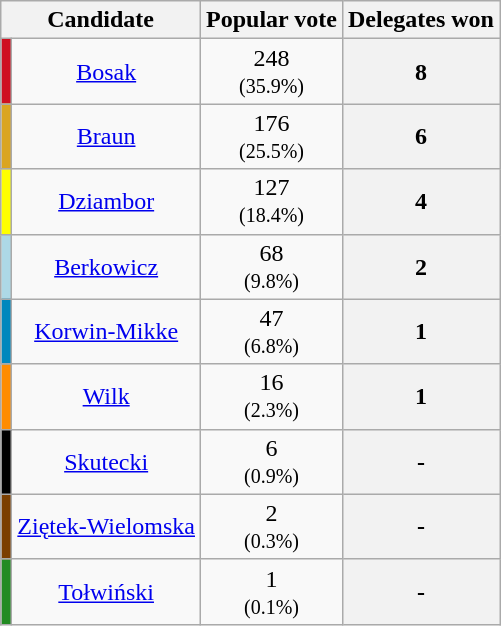<table class="wikitable sortable" style="text-align:center;">
<tr>
<th colspan=2>Candidate</th>
<th>Popular vote</th>
<th>Delegates won</th>
</tr>
<tr>
<td style="background:#CF1020;"></td>
<td><a href='#'>Bosak</a></td>
<td>248<br><small>(35.9%)</small></td>
<th scope="row" data-sort-value="8">8</th>
</tr>
<tr>
<td style="background:#DAA520;"></td>
<td><a href='#'>Braun</a></td>
<td>176<br><small>(25.5%)</small></td>
<th scope="row" data-sort-value="6">6</th>
</tr>
<tr>
<td style="background:#FFFF00;"></td>
<td><a href='#'>Dziambor</a></td>
<td>127<br><small>(18.4%)</small></td>
<th scope="row" data-sort-value="4">4</th>
</tr>
<tr>
<td style="background:#ADD8E6;"></td>
<td><a href='#'>Berkowicz</a></td>
<td>68<br><small>(9.8%)</small></td>
<th scope="row" data-sort-value="2">2</th>
</tr>
<tr>
<td style="background:#0087BD;"></td>
<td><a href='#'>Korwin-Mikke</a></td>
<td>47<br><small>(6.8%)</small></td>
<th scope="row" data-sort-value="1">1</th>
</tr>
<tr>
<td style="background:#FF8C00;"></td>
<td><a href='#'>Wilk</a></td>
<td>16<br><small>(2.3%)</small></td>
<th scope="row" data-sort-value="1">1</th>
</tr>
<tr>
<td style="background:#000000;"></td>
<td><a href='#'>Skutecki</a></td>
<td>6<br><small>(0.9%)</small></td>
<th scope="row" data-sort-value="-">-</th>
</tr>
<tr>
<td style="background:#7B3F00;"></td>
<td><a href='#'>Ziętek-Wielomska</a></td>
<td>2<br><small>(0.3%)</small></td>
<th scope="row" data-sort-value="-">-</th>
</tr>
<tr>
<td style="background:#228B22;"></td>
<td><a href='#'>Tołwiński</a></td>
<td>1<br><small>(0.1%)</small></td>
<th scope="row" data-sort-value="-">-</th>
</tr>
</table>
